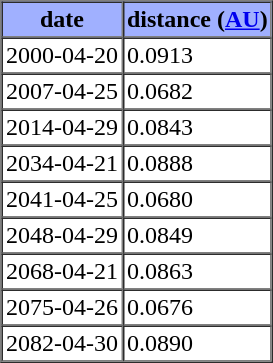<table class="toccolours sortable" border="1" cellspacing="0" cellpadding="2">
<tr style="background:#a0b0ff;">
<th colspan="1">date</th>
<th>distance (<a href='#'>AU</a>)</th>
</tr>
<tr>
<td>2000-04-20</td>
<td>0.0913</td>
</tr>
<tr>
<td>2007-04-25</td>
<td>0.0682</td>
</tr>
<tr>
<td>2014-04-29</td>
<td>0.0843</td>
</tr>
<tr>
<td>2034-04-21</td>
<td>0.0888</td>
</tr>
<tr>
<td>2041-04-25</td>
<td>0.0680</td>
</tr>
<tr>
<td>2048-04-29</td>
<td>0.0849</td>
</tr>
<tr>
<td>2068-04-21</td>
<td>0.0863</td>
</tr>
<tr>
<td>2075-04-26</td>
<td>0.0676</td>
</tr>
<tr>
<td>2082-04-30</td>
<td>0.0890</td>
</tr>
</table>
